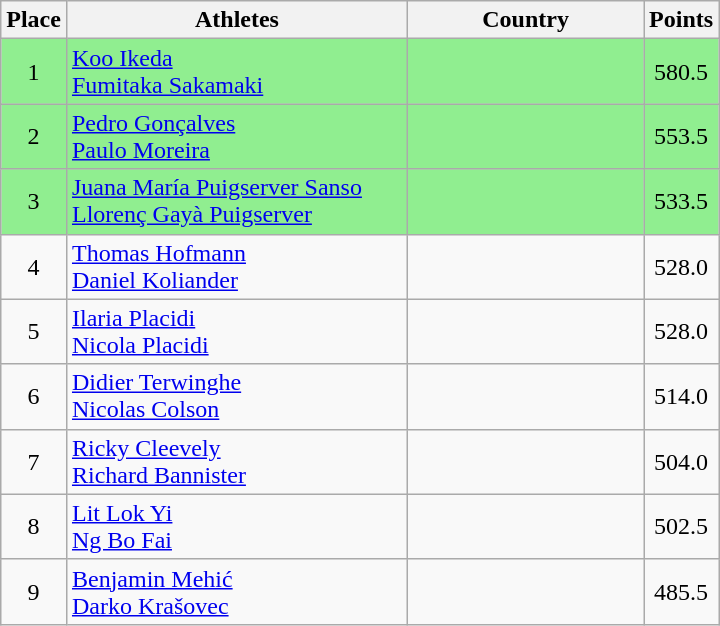<table class="wikitable">
<tr>
<th>Place</th>
<th width=220px>Athletes</th>
<th width=150px>Country</th>
<th>Points</th>
</tr>
<tr bgcolor=lightgreen>
<td align=center>1</td>
<td><a href='#'>Koo Ikeda</a><br><a href='#'>Fumitaka Sakamaki</a></td>
<td></td>
<td align=center>580.5</td>
</tr>
<tr bgcolor=lightgreen>
<td align=center>2</td>
<td><a href='#'>Pedro Gonçalves</a><br><a href='#'>Paulo Moreira</a></td>
<td></td>
<td align=center>553.5</td>
</tr>
<tr bgcolor=lightgreen>
<td align=center>3</td>
<td><a href='#'>Juana María Puigserver Sanso</a><br><a href='#'>Llorenç Gayà Puigserver</a></td>
<td></td>
<td align=center>533.5</td>
</tr>
<tr>
<td align=center>4</td>
<td><a href='#'>Thomas Hofmann</a><br><a href='#'>Daniel Koliander</a></td>
<td></td>
<td align=center>528.0</td>
</tr>
<tr>
<td align=center>5</td>
<td><a href='#'>Ilaria Placidi</a><br><a href='#'>Nicola Placidi</a></td>
<td></td>
<td align=center>528.0</td>
</tr>
<tr>
<td align=center>6</td>
<td><a href='#'>Didier Terwinghe</a><br><a href='#'>Nicolas Colson</a></td>
<td></td>
<td align=center>514.0</td>
</tr>
<tr>
<td align=center>7</td>
<td><a href='#'>Ricky Cleevely</a><br><a href='#'>Richard Bannister</a></td>
<td></td>
<td align=center>504.0</td>
</tr>
<tr>
<td align=center>8</td>
<td><a href='#'>Lit Lok Yi</a><br><a href='#'>Ng Bo Fai</a></td>
<td></td>
<td align=center>502.5</td>
</tr>
<tr>
<td align=center>9</td>
<td><a href='#'>Benjamin Mehić</a><br><a href='#'>Darko Krašovec</a></td>
<td></td>
<td align=center>485.5</td>
</tr>
</table>
